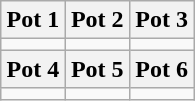<table class="wikitable">
<tr>
<th width=33%>Pot 1</th>
<th width=33%>Pot 2</th>
<th width=33%>Pot 3</th>
</tr>
<tr>
<td></td>
<td></td>
<td></td>
</tr>
<tr>
<th>Pot 4</th>
<th>Pot 5</th>
<th>Pot 6</th>
</tr>
<tr>
<td></td>
<td></td>
<td></td>
</tr>
</table>
